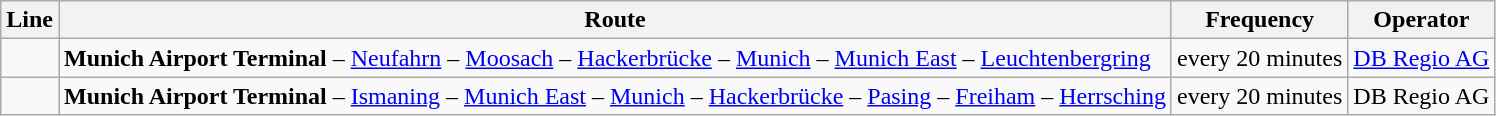<table class="wikitable">
<tr>
<th>Line</th>
<th>Route</th>
<th>Frequency</th>
<th>Operator</th>
</tr>
<tr>
<td align="center"></td>
<td><strong>Munich Airport Terminal</strong> – <a href='#'>Neufahrn</a> – <a href='#'>Moosach</a> – <a href='#'>Hackerbrücke</a> – <a href='#'>Munich</a> – <a href='#'>Munich East</a> – <a href='#'>Leuchtenbergring</a></td>
<td>every 20 minutes</td>
<td><a href='#'>DB Regio AG</a></td>
</tr>
<tr>
<td align="center"><strong></strong></td>
<td><strong>Munich Airport Terminal</strong> – <a href='#'>Ismaning</a> – <a href='#'>Munich East</a> – <a href='#'>Munich</a> – <a href='#'>Hackerbrücke</a> – <a href='#'>Pasing</a> – <a href='#'>Freiham</a> – <a href='#'>Herrsching</a></td>
<td>every 20 minutes</td>
<td>DB Regio AG</td>
</tr>
</table>
